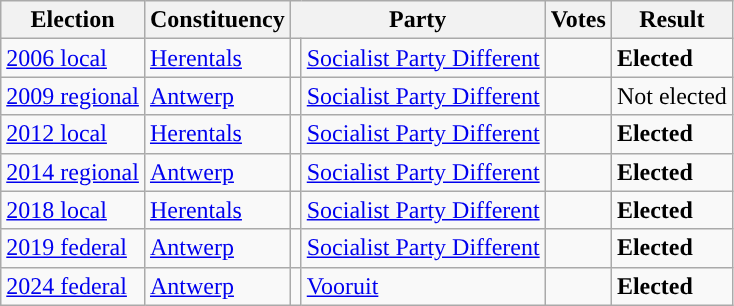<table class="wikitable" style="text-align:left;">
<tr>
<th scope=col>Election</th>
<th scope=col>Constituency</th>
<th scope=col colspan="2">Party</th>
<th scope=col>Votes</th>
<th scope=col>Result</th>
</tr>
<tr>
<td><a href='#'>2006 local</a></td>
<td><a href='#'>Herentals</a></td>
<td style="background:"></td>
<td><a href='#'>Socialist Party Different</a></td>
<td align=right></td>
<td><strong>Elected</strong></td>
</tr>
<tr>
<td><a href='#'>2009 regional</a></td>
<td><a href='#'>Antwerp</a></td>
<td style="background:"></td>
<td><a href='#'>Socialist Party Different</a></td>
<td align=right></td>
<td>Not elected</td>
</tr>
<tr>
<td><a href='#'>2012 local</a></td>
<td><a href='#'>Herentals</a></td>
<td style="background:"></td>
<td><a href='#'>Socialist Party Different</a></td>
<td align=right></td>
<td><strong>Elected</strong></td>
</tr>
<tr>
<td><a href='#'>2014 regional</a></td>
<td><a href='#'>Antwerp</a></td>
<td style="background:"></td>
<td><a href='#'>Socialist Party Different</a></td>
<td align=right></td>
<td><strong>Elected</strong></td>
</tr>
<tr>
<td><a href='#'>2018 local</a></td>
<td><a href='#'>Herentals</a></td>
<td style="background:"></td>
<td><a href='#'>Socialist Party Different</a></td>
<td align=right></td>
<td><strong>Elected</strong></td>
</tr>
<tr>
<td><a href='#'>2019 federal</a></td>
<td><a href='#'>Antwerp</a></td>
<td style="background:"></td>
<td><a href='#'>Socialist Party Different</a></td>
<td align=right></td>
<td><strong>Elected</strong></td>
</tr>
<tr>
<td><a href='#'>2024 federal</a></td>
<td><a href='#'>Antwerp</a></td>
<td style="background:"></td>
<td><a href='#'>Vooruit</a></td>
<td align=right></td>
<td><strong>Elected</strong></td>
</tr>
</table>
